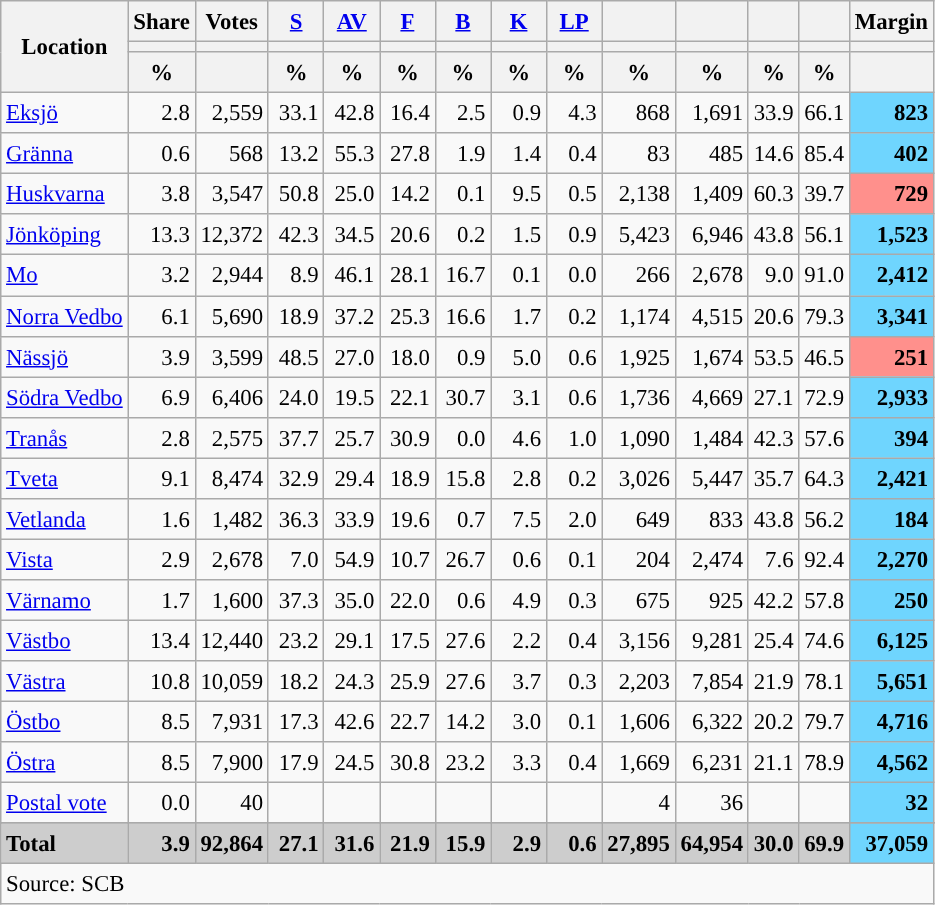<table class="wikitable sortable" style="text-align:right; font-size:95%; line-height:20px;">
<tr>
<th rowspan="3">Location</th>
<th>Share</th>
<th>Votes</th>
<th width="30px" class="unsortable"><a href='#'>S</a></th>
<th width="30px" class="unsortable"><a href='#'>AV</a></th>
<th width="30px" class="unsortable"><a href='#'>F</a></th>
<th width="30px" class="unsortable"><a href='#'>B</a></th>
<th width="30px" class="unsortable"><a href='#'>K</a></th>
<th width="30px" class="unsortable"><a href='#'>LP</a></th>
<th></th>
<th></th>
<th></th>
<th></th>
<th>Margin</th>
</tr>
<tr>
<th></th>
<th></th>
<th style="background:"></th>
<th style="background:"></th>
<th style="background:"></th>
<th style="background:"></th>
<th style="background:"></th>
<th style="background:"></th>
<th style="background:"></th>
<th style="background:"></th>
<th style="background:"></th>
<th style="background:"></th>
<th></th>
</tr>
<tr>
<th data-sort-type="number">%</th>
<th></th>
<th data-sort-type="number">%</th>
<th data-sort-type="number">%</th>
<th data-sort-type="number">%</th>
<th data-sort-type="number">%</th>
<th data-sort-type="number">%</th>
<th data-sort-type="number">%</th>
<th data-sort-type="number">%</th>
<th data-sort-type="number">%</th>
<th data-sort-type="number">%</th>
<th data-sort-type="number">%</th>
<th></th>
</tr>
<tr>
<td align=left><a href='#'>Eksjö</a></td>
<td>2.8</td>
<td>2,559</td>
<td>33.1</td>
<td>42.8</td>
<td>16.4</td>
<td>2.5</td>
<td>0.9</td>
<td>4.3</td>
<td>868</td>
<td>1,691</td>
<td>33.9</td>
<td>66.1</td>
<td bgcolor=#6fd5fe><strong>823</strong></td>
</tr>
<tr>
<td align=left><a href='#'>Gränna</a></td>
<td>0.6</td>
<td>568</td>
<td>13.2</td>
<td>55.3</td>
<td>27.8</td>
<td>1.9</td>
<td>1.4</td>
<td>0.4</td>
<td>83</td>
<td>485</td>
<td>14.6</td>
<td>85.4</td>
<td bgcolor=#6fd5fe><strong>402</strong></td>
</tr>
<tr>
<td align=left><a href='#'>Huskvarna</a></td>
<td>3.8</td>
<td>3,547</td>
<td>50.8</td>
<td>25.0</td>
<td>14.2</td>
<td>0.1</td>
<td>9.5</td>
<td>0.5</td>
<td>2,138</td>
<td>1,409</td>
<td>60.3</td>
<td>39.7</td>
<td bgcolor=#ff908c><strong>729</strong></td>
</tr>
<tr>
<td align=left><a href='#'>Jönköping</a></td>
<td>13.3</td>
<td>12,372</td>
<td>42.3</td>
<td>34.5</td>
<td>20.6</td>
<td>0.2</td>
<td>1.5</td>
<td>0.9</td>
<td>5,423</td>
<td>6,946</td>
<td>43.8</td>
<td>56.1</td>
<td bgcolor=#6fd5fe><strong>1,523</strong></td>
</tr>
<tr>
<td align=left><a href='#'>Mo</a></td>
<td>3.2</td>
<td>2,944</td>
<td>8.9</td>
<td>46.1</td>
<td>28.1</td>
<td>16.7</td>
<td>0.1</td>
<td>0.0</td>
<td>266</td>
<td>2,678</td>
<td>9.0</td>
<td>91.0</td>
<td bgcolor=#6fd5fe><strong>2,412</strong></td>
</tr>
<tr>
<td align=left><a href='#'>Norra Vedbo</a></td>
<td>6.1</td>
<td>5,690</td>
<td>18.9</td>
<td>37.2</td>
<td>25.3</td>
<td>16.6</td>
<td>1.7</td>
<td>0.2</td>
<td>1,174</td>
<td>4,515</td>
<td>20.6</td>
<td>79.3</td>
<td bgcolor=#6fd5fe><strong>3,341</strong></td>
</tr>
<tr>
<td align=left><a href='#'>Nässjö</a></td>
<td>3.9</td>
<td>3,599</td>
<td>48.5</td>
<td>27.0</td>
<td>18.0</td>
<td>0.9</td>
<td>5.0</td>
<td>0.6</td>
<td>1,925</td>
<td>1,674</td>
<td>53.5</td>
<td>46.5</td>
<td bgcolor=#ff908c><strong>251</strong></td>
</tr>
<tr>
<td align=left><a href='#'>Södra Vedbo</a></td>
<td>6.9</td>
<td>6,406</td>
<td>24.0</td>
<td>19.5</td>
<td>22.1</td>
<td>30.7</td>
<td>3.1</td>
<td>0.6</td>
<td>1,736</td>
<td>4,669</td>
<td>27.1</td>
<td>72.9</td>
<td bgcolor=#6fd5fe><strong>2,933</strong></td>
</tr>
<tr>
<td align=left><a href='#'>Tranås</a></td>
<td>2.8</td>
<td>2,575</td>
<td>37.7</td>
<td>25.7</td>
<td>30.9</td>
<td>0.0</td>
<td>4.6</td>
<td>1.0</td>
<td>1,090</td>
<td>1,484</td>
<td>42.3</td>
<td>57.6</td>
<td bgcolor=#6fd5fe><strong>394</strong></td>
</tr>
<tr>
<td align=left><a href='#'>Tveta</a></td>
<td>9.1</td>
<td>8,474</td>
<td>32.9</td>
<td>29.4</td>
<td>18.9</td>
<td>15.8</td>
<td>2.8</td>
<td>0.2</td>
<td>3,026</td>
<td>5,447</td>
<td>35.7</td>
<td>64.3</td>
<td bgcolor=#6fd5fe><strong>2,421</strong></td>
</tr>
<tr>
<td align=left><a href='#'>Vetlanda</a></td>
<td>1.6</td>
<td>1,482</td>
<td>36.3</td>
<td>33.9</td>
<td>19.6</td>
<td>0.7</td>
<td>7.5</td>
<td>2.0</td>
<td>649</td>
<td>833</td>
<td>43.8</td>
<td>56.2</td>
<td bgcolor=#6fd5fe><strong>184</strong></td>
</tr>
<tr>
<td align=left><a href='#'>Vista</a></td>
<td>2.9</td>
<td>2,678</td>
<td>7.0</td>
<td>54.9</td>
<td>10.7</td>
<td>26.7</td>
<td>0.6</td>
<td>0.1</td>
<td>204</td>
<td>2,474</td>
<td>7.6</td>
<td>92.4</td>
<td bgcolor=#6fd5fe><strong>2,270</strong></td>
</tr>
<tr>
<td align=left><a href='#'>Värnamo</a></td>
<td>1.7</td>
<td>1,600</td>
<td>37.3</td>
<td>35.0</td>
<td>22.0</td>
<td>0.6</td>
<td>4.9</td>
<td>0.3</td>
<td>675</td>
<td>925</td>
<td>42.2</td>
<td>57.8</td>
<td bgcolor=#6fd5fe><strong>250</strong></td>
</tr>
<tr>
<td align=left><a href='#'>Västbo</a></td>
<td>13.4</td>
<td>12,440</td>
<td>23.2</td>
<td>29.1</td>
<td>17.5</td>
<td>27.6</td>
<td>2.2</td>
<td>0.4</td>
<td>3,156</td>
<td>9,281</td>
<td>25.4</td>
<td>74.6</td>
<td bgcolor=#6fd5fe><strong>6,125</strong></td>
</tr>
<tr>
<td align=left><a href='#'>Västra</a></td>
<td>10.8</td>
<td>10,059</td>
<td>18.2</td>
<td>24.3</td>
<td>25.9</td>
<td>27.6</td>
<td>3.7</td>
<td>0.3</td>
<td>2,203</td>
<td>7,854</td>
<td>21.9</td>
<td>78.1</td>
<td bgcolor=#6fd5fe><strong>5,651</strong></td>
</tr>
<tr>
<td align=left><a href='#'>Östbo</a></td>
<td>8.5</td>
<td>7,931</td>
<td>17.3</td>
<td>42.6</td>
<td>22.7</td>
<td>14.2</td>
<td>3.0</td>
<td>0.1</td>
<td>1,606</td>
<td>6,322</td>
<td>20.2</td>
<td>79.7</td>
<td bgcolor=#6fd5fe><strong>4,716</strong></td>
</tr>
<tr>
<td align=left><a href='#'>Östra</a></td>
<td>8.5</td>
<td>7,900</td>
<td>17.9</td>
<td>24.5</td>
<td>30.8</td>
<td>23.2</td>
<td>3.3</td>
<td>0.4</td>
<td>1,669</td>
<td>6,231</td>
<td>21.1</td>
<td>78.9</td>
<td bgcolor=#6fd5fe><strong>4,562</strong></td>
</tr>
<tr>
<td align=left><a href='#'>Postal vote</a></td>
<td>0.0</td>
<td>40</td>
<td></td>
<td></td>
<td></td>
<td></td>
<td></td>
<td></td>
<td>4</td>
<td>36</td>
<td></td>
<td></td>
<td bgcolor=#6fd5fe><strong>32</strong></td>
</tr>
<tr>
</tr>
<tr style="background:#CDCDCD;">
<td align=left><strong>Total</strong></td>
<td><strong>3.9</strong></td>
<td><strong>92,864</strong></td>
<td><strong>27.1</strong></td>
<td><strong>31.6</strong></td>
<td><strong>21.9</strong></td>
<td><strong>15.9</strong></td>
<td><strong>2.9</strong></td>
<td><strong>0.6</strong></td>
<td><strong>27,895</strong></td>
<td><strong>64,954</strong></td>
<td><strong>30.0</strong></td>
<td><strong>69.9</strong></td>
<td bgcolor=#6fd5fe><strong>37,059</strong></td>
</tr>
<tr>
<td align=left colspan=14>Source: SCB </td>
</tr>
</table>
